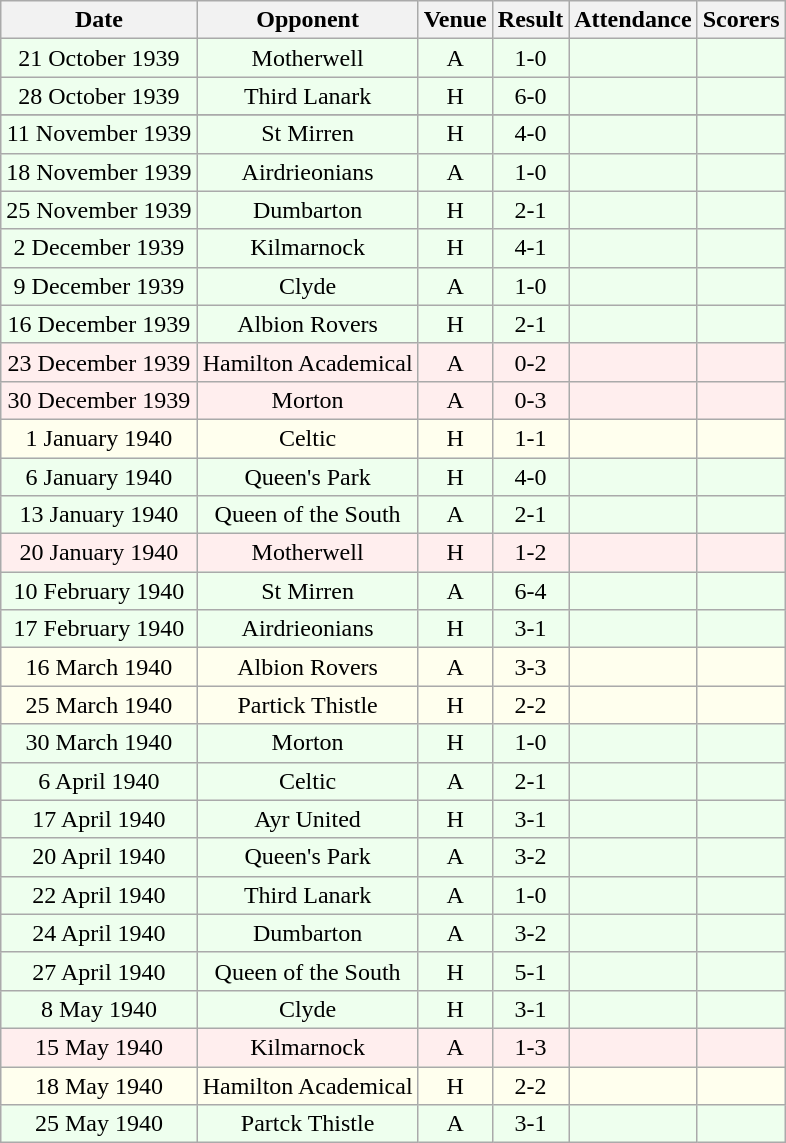<table class="wikitable sortable" style="font-size:100%; text-align:center">
<tr>
<th>Date</th>
<th>Opponent</th>
<th>Venue</th>
<th>Result</th>
<th>Attendance</th>
<th>Scorers</th>
</tr>
<tr bgcolor = "#EEFFEE">
<td>21 October 1939</td>
<td>Motherwell</td>
<td>A</td>
<td>1-0</td>
<td></td>
<td></td>
</tr>
<tr bgcolor = "#EEFFEE">
<td>28 October 1939</td>
<td>Third Lanark</td>
<td>H</td>
<td>6-0</td>
<td></td>
<td></td>
</tr>
<tr bgcolor = "#EEFFEE">
</tr>
<tr>
</tr>
<tr bgcolor = "#EEFFEE">
<td>11 November 1939</td>
<td>St Mirren</td>
<td>H</td>
<td>4-0</td>
<td></td>
<td></td>
</tr>
<tr bgcolor = "#EEFFEE">
<td>18 November 1939</td>
<td>Airdrieonians</td>
<td>A</td>
<td>1-0</td>
<td></td>
<td></td>
</tr>
<tr bgcolor = "#EEFFEE">
<td>25 November 1939</td>
<td>Dumbarton</td>
<td>H</td>
<td>2-1</td>
<td></td>
<td></td>
</tr>
<tr bgcolor = "#EEFFEE">
<td>2 December 1939</td>
<td>Kilmarnock</td>
<td>H</td>
<td>4-1</td>
<td></td>
<td></td>
</tr>
<tr bgcolor = "#EEFFEE">
<td>9 December 1939</td>
<td>Clyde</td>
<td>A</td>
<td>1-0</td>
<td></td>
<td></td>
</tr>
<tr bgcolor = "#EEFFEE">
<td>16 December 1939</td>
<td>Albion Rovers</td>
<td>H</td>
<td>2-1</td>
<td></td>
<td></td>
</tr>
<tr bgcolor = "#FFEEEE">
<td>23 December 1939</td>
<td>Hamilton Academical</td>
<td>A</td>
<td>0-2</td>
<td></td>
<td></td>
</tr>
<tr bgcolor = "#FFEEEE">
<td>30 December 1939</td>
<td>Morton</td>
<td>A</td>
<td>0-3</td>
<td></td>
<td></td>
</tr>
<tr bgcolor = "#FFFFEE">
<td>1 January 1940</td>
<td>Celtic</td>
<td>H</td>
<td>1-1</td>
<td></td>
<td></td>
</tr>
<tr bgcolor = "#EEFFEE">
<td>6 January 1940</td>
<td>Queen's Park</td>
<td>H</td>
<td>4-0</td>
<td></td>
<td></td>
</tr>
<tr bgcolor = "#EEFFEE">
<td>13 January 1940</td>
<td>Queen of the South</td>
<td>A</td>
<td>2-1</td>
<td></td>
<td></td>
</tr>
<tr bgcolor = "#FFEEEE">
<td>20 January 1940</td>
<td>Motherwell</td>
<td>H</td>
<td>1-2</td>
<td></td>
<td></td>
</tr>
<tr bgcolor = "#EEFFEE">
<td>10 February 1940</td>
<td>St Mirren</td>
<td>A</td>
<td>6-4</td>
<td></td>
<td></td>
</tr>
<tr bgcolor = "#EEFFEE">
<td>17 February 1940</td>
<td>Airdrieonians</td>
<td>H</td>
<td>3-1</td>
<td></td>
<td></td>
</tr>
<tr bgcolor = "#FFFFEE">
<td>16 March 1940</td>
<td>Albion Rovers</td>
<td>A</td>
<td>3-3</td>
<td></td>
<td></td>
</tr>
<tr bgcolor = "#FFFFEE">
<td>25 March 1940</td>
<td>Partick Thistle</td>
<td>H</td>
<td>2-2</td>
<td></td>
<td></td>
</tr>
<tr bgcolor = "#EEFFEE">
<td>30 March 1940</td>
<td>Morton</td>
<td>H</td>
<td>1-0</td>
<td></td>
<td></td>
</tr>
<tr bgcolor = "#EEFFEE">
<td>6 April 1940</td>
<td>Celtic</td>
<td>A</td>
<td>2-1</td>
<td></td>
<td></td>
</tr>
<tr bgcolor = "#EEFFEE">
<td>17 April 1940</td>
<td>Ayr United</td>
<td>H</td>
<td>3-1</td>
<td></td>
<td></td>
</tr>
<tr bgcolor = "#EEFFEE">
<td>20 April 1940</td>
<td>Queen's Park</td>
<td>A</td>
<td>3-2</td>
<td></td>
<td></td>
</tr>
<tr bgcolor = "#EEFFEE">
<td>22 April 1940</td>
<td>Third Lanark</td>
<td>A</td>
<td>1-0</td>
<td></td>
<td></td>
</tr>
<tr bgcolor = "#EEFFEE">
<td>24 April 1940</td>
<td>Dumbarton</td>
<td>A</td>
<td>3-2</td>
<td></td>
<td></td>
</tr>
<tr bgcolor = "#EEFFEE">
<td>27 April 1940</td>
<td>Queen of the South</td>
<td>H</td>
<td>5-1</td>
<td></td>
<td></td>
</tr>
<tr bgcolor = "#EEFFEE">
<td>8 May 1940</td>
<td>Clyde</td>
<td>H</td>
<td>3-1</td>
<td></td>
<td></td>
</tr>
<tr bgcolor = "#FFEEEE">
<td>15 May 1940</td>
<td>Kilmarnock</td>
<td>A</td>
<td>1-3</td>
<td></td>
<td></td>
</tr>
<tr bgcolor = "#FFFFEE">
<td>18 May 1940</td>
<td>Hamilton Academical</td>
<td>H</td>
<td>2-2</td>
<td></td>
<td></td>
</tr>
<tr bgcolor = "#EEFFEE">
<td>25 May 1940</td>
<td>Partck Thistle</td>
<td>A</td>
<td>3-1</td>
<td></td>
<td></td>
</tr>
</table>
